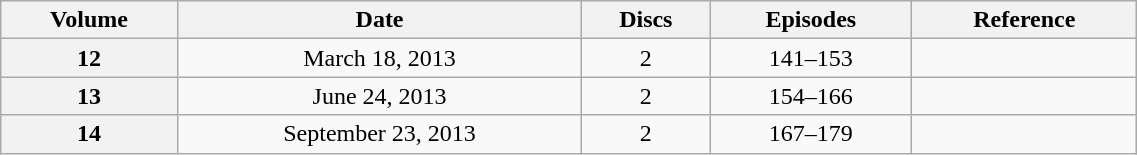<table class="wikitable" style="text-align: center; width: 60%;">
<tr>
<th scope="col" 175px;>Volume</th>
<th scope="col" 125px;>Date</th>
<th scope="col">Discs</th>
<th scope="col">Episodes</th>
<th scope="col">Reference</th>
</tr>
<tr>
<th scope="row">12</th>
<td>March 18, 2013</td>
<td>2</td>
<td>141–153</td>
<td></td>
</tr>
<tr>
<th scope="row">13</th>
<td>June 24, 2013</td>
<td>2</td>
<td>154–166</td>
<td></td>
</tr>
<tr>
<th scope="row">14</th>
<td>September 23, 2013</td>
<td>2</td>
<td>167–179</td>
<td></td>
</tr>
</table>
